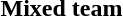<table>
<tr>
<th rowspan=2 style="text-align:left;">Mixed team<br></th>
<td rowspan=2></td>
<td rowspan=2></td>
<td></td>
</tr>
<tr>
<td></td>
</tr>
</table>
